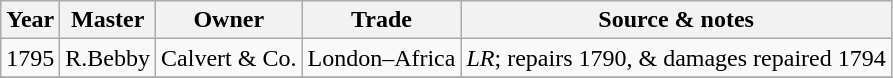<table class=" wikitable">
<tr>
<th>Year</th>
<th>Master</th>
<th>Owner</th>
<th>Trade</th>
<th>Source & notes</th>
</tr>
<tr>
<td>1795</td>
<td>R.Bebby</td>
<td>Calvert & Co.</td>
<td>London–Africa</td>
<td><em>LR</em>; repairs 1790, & damages repaired 1794</td>
</tr>
<tr>
</tr>
</table>
